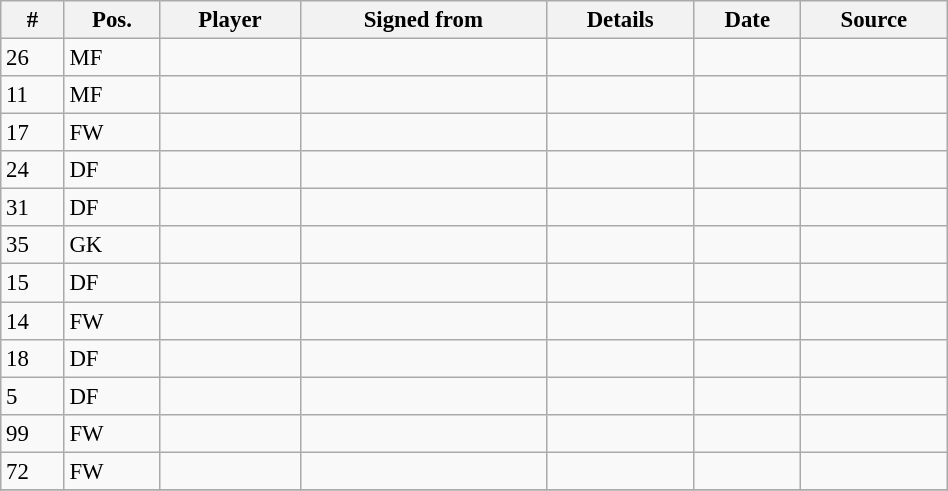<table class="wikitable sortable" style="width:50%; text-align:center; font-size:95%; text-align:left;">
<tr>
<th>#</th>
<th>Pos.</th>
<th>Player</th>
<th>Signed from</th>
<th>Details</th>
<th>Date</th>
<th>Source</th>
</tr>
<tr>
<td>26</td>
<td>MF</td>
<td></td>
<td></td>
<td></td>
<td></td>
<td></td>
</tr>
<tr>
<td>11</td>
<td>MF</td>
<td></td>
<td></td>
<td></td>
<td></td>
<td></td>
</tr>
<tr>
<td>17</td>
<td>FW</td>
<td></td>
<td></td>
<td></td>
<td></td>
<td></td>
</tr>
<tr>
<td>24</td>
<td>DF</td>
<td></td>
<td></td>
<td></td>
<td></td>
<td></td>
</tr>
<tr>
<td>31</td>
<td>DF</td>
<td></td>
<td></td>
<td></td>
<td></td>
<td></td>
</tr>
<tr>
<td>35</td>
<td>GK</td>
<td></td>
<td></td>
<td></td>
<td></td>
<td></td>
</tr>
<tr>
<td>15</td>
<td>DF</td>
<td></td>
<td></td>
<td></td>
<td></td>
<td></td>
</tr>
<tr>
<td>14</td>
<td>FW</td>
<td></td>
<td></td>
<td></td>
<td></td>
<td></td>
</tr>
<tr>
<td>18</td>
<td>DF</td>
<td></td>
<td></td>
<td></td>
<td></td>
<td></td>
</tr>
<tr>
<td>5</td>
<td>DF</td>
<td></td>
<td></td>
<td></td>
<td></td>
<td></td>
</tr>
<tr>
<td>99</td>
<td>FW</td>
<td></td>
<td></td>
<td></td>
<td></td>
<td></td>
</tr>
<tr>
<td>72</td>
<td>FW</td>
<td></td>
<td></td>
<td></td>
<td></td>
<td></td>
</tr>
<tr>
</tr>
</table>
